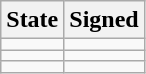<table class="wikitable sortable">
<tr>
<th>State</th>
<th>Signed</th>
</tr>
<tr>
<td></td>
<td></td>
</tr>
<tr>
<td></td>
<td></td>
</tr>
<tr>
<td></td>
<td></td>
</tr>
</table>
